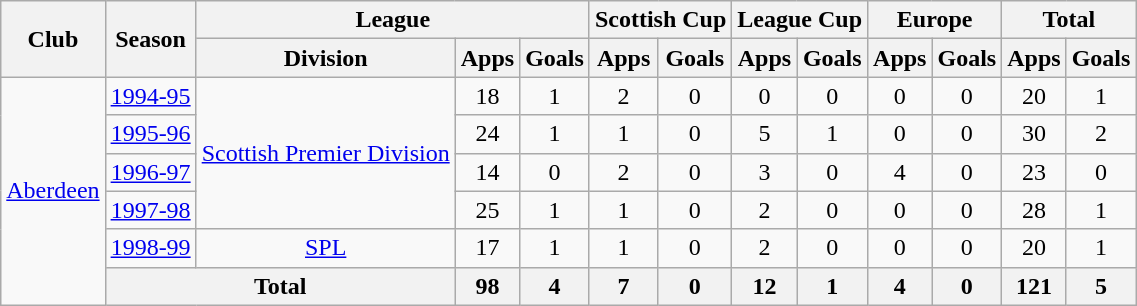<table class="wikitable" style="text-align:center">
<tr>
<th rowspan="2">Club</th>
<th rowspan="2">Season</th>
<th colspan="3">League</th>
<th colspan="2">Scottish Cup</th>
<th colspan="2">League Cup</th>
<th colspan="2">Europe</th>
<th colspan="2">Total</th>
</tr>
<tr>
<th>Division</th>
<th>Apps</th>
<th>Goals</th>
<th>Apps</th>
<th>Goals</th>
<th>Apps</th>
<th>Goals</th>
<th>Apps</th>
<th>Goals</th>
<th>Apps</th>
<th>Goals</th>
</tr>
<tr>
<td rowspan="6"><a href='#'>Aberdeen</a></td>
<td><a href='#'>1994-95</a></td>
<td rowspan="4"><a href='#'>Scottish Premier Division</a></td>
<td>18</td>
<td>1</td>
<td>2</td>
<td>0</td>
<td>0</td>
<td>0</td>
<td>0</td>
<td>0</td>
<td>20</td>
<td>1</td>
</tr>
<tr>
<td><a href='#'>1995-96</a></td>
<td>24</td>
<td>1</td>
<td>1</td>
<td>0</td>
<td>5</td>
<td>1</td>
<td>0</td>
<td>0</td>
<td>30</td>
<td>2</td>
</tr>
<tr>
<td><a href='#'>1996-97</a></td>
<td>14</td>
<td>0</td>
<td>2</td>
<td>0</td>
<td>3</td>
<td>0</td>
<td>4</td>
<td>0</td>
<td>23</td>
<td>0</td>
</tr>
<tr>
<td><a href='#'>1997-98</a></td>
<td>25</td>
<td>1</td>
<td>1</td>
<td>0</td>
<td>2</td>
<td>0</td>
<td>0</td>
<td>0</td>
<td>28</td>
<td>1</td>
</tr>
<tr>
<td><a href='#'>1998-99</a></td>
<td><a href='#'>SPL</a></td>
<td>17</td>
<td>1</td>
<td>1</td>
<td>0</td>
<td>2</td>
<td>0</td>
<td>0</td>
<td>0</td>
<td>20</td>
<td>1</td>
</tr>
<tr>
<th colspan="2">Total</th>
<th>98</th>
<th>4</th>
<th>7</th>
<th>0</th>
<th>12</th>
<th>1</th>
<th>4</th>
<th>0</th>
<th>121</th>
<th>5</th>
</tr>
</table>
